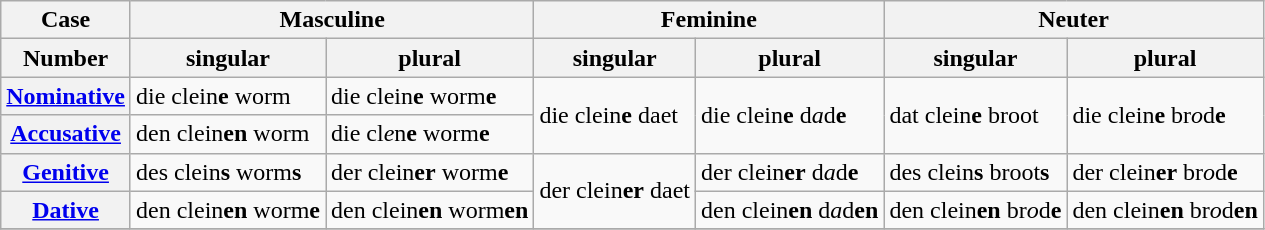<table class="wikitable">
<tr>
<th>Case</th>
<th colspan="2">Masculine</th>
<th colspan="2">Feminine</th>
<th colspan="2">Neuter</th>
</tr>
<tr>
<th>Number</th>
<th>singular</th>
<th>plural</th>
<th>singular</th>
<th>plural</th>
<th>singular</th>
<th>plural</th>
</tr>
<tr>
<th><a href='#'>Nominative</a></th>
<td>die clein<strong>e</strong> worm</td>
<td>die clein<strong>e</strong> worm<strong>e</strong></td>
<td rowspan="2">die clein<strong>e</strong> daet</td>
<td rowspan="2">die clein<strong>e</strong> d<em>a</em>d<strong>e</strong></td>
<td rowspan="2">dat clein<strong>e</strong> broot</td>
<td rowspan="2">die clein<strong>e</strong> br<em>o</em>d<strong>e</strong></td>
</tr>
<tr>
<th><a href='#'>Accusative</a></th>
<td>den clein<strong>en</strong> worm</td>
<td>die cl<em>e</em>n<strong>e</strong> worm<strong>e</strong></td>
</tr>
<tr>
<th><a href='#'>Genitive</a></th>
<td>des clein<strong>s</strong> worm<strong>s</strong></td>
<td>der clein<strong>er</strong> worm<strong>e</strong></td>
<td rowspan="2">der clein<strong>er</strong> daet</td>
<td>der clein<strong>er</strong> d<em>a</em>d<strong>e</strong></td>
<td>des clein<strong>s</strong> broot<strong>s</strong></td>
<td>der clein<strong>er</strong> br<em>o</em>d<strong>e</strong></td>
</tr>
<tr>
<th><a href='#'>Dative</a></th>
<td>den clein<strong>en</strong> worm<strong>e</strong></td>
<td>den clein<strong>en</strong> worm<strong>en</strong></td>
<td>den clein<strong>en</strong> d<em>a</em>d<strong>en</strong></td>
<td>den clein<strong>en</strong> br<em>o</em>d<strong>e</strong></td>
<td>den clein<strong>en</strong> br<em>o</em>d<strong>en</strong></td>
</tr>
<tr>
</tr>
</table>
